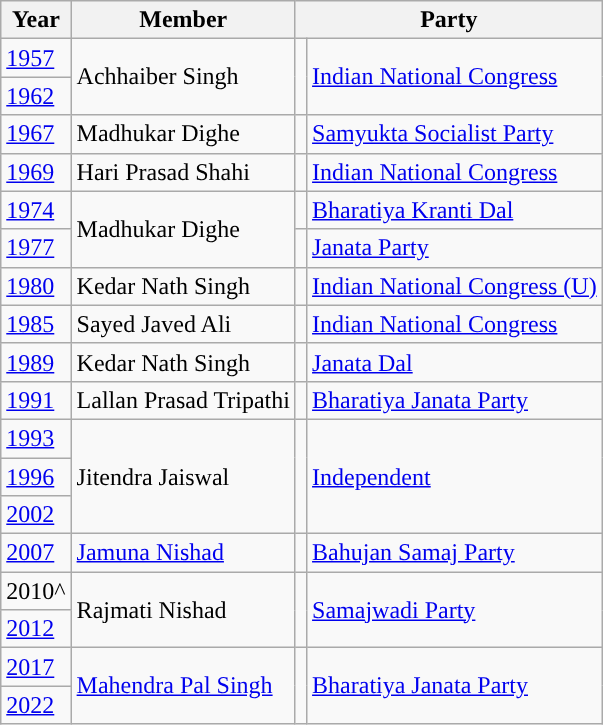<table class="wikitable">
<tr>
<th scope="col">Year</th>
<th scope="col">Member</th>
<th colspan="2">Party</th>
</tr>
<tr>
<td><a href='#'>1957</a></td>
<td rowspan="2">Achhaiber Singh</td>
<td rowspan="2" style="background-color: "></td>
<td rowspan="2"><a href='#'>Indian National Congress</a></td>
</tr>
<tr>
<td><a href='#'>1962</a></td>
</tr>
<tr>
<td><a href='#'>1967</a></td>
<td>Madhukar Dighe</td>
<td style="background-color: "></td>
<td><a href='#'>Samyukta Socialist Party</a></td>
</tr>
<tr>
<td><a href='#'>1969</a></td>
<td>Hari Prasad Shahi</td>
<td style="background-color: "></td>
<td><a href='#'>Indian National Congress</a></td>
</tr>
<tr>
<td><a href='#'>1974</a></td>
<td rowspan="2">Madhukar Dighe</td>
<td style="background-color: "></td>
<td><a href='#'>Bharatiya Kranti Dal</a></td>
</tr>
<tr>
<td><a href='#'>1977</a></td>
<td style="background-color: "></td>
<td><a href='#'>Janata Party</a></td>
</tr>
<tr>
<td><a href='#'>1980</a></td>
<td>Kedar Nath Singh</td>
<td style="background-color: "></td>
<td><a href='#'>Indian National Congress (U)</a></td>
</tr>
<tr>
<td><a href='#'>1985</a></td>
<td>Sayed Javed Ali</td>
<td style="background-color: "></td>
<td><a href='#'>Indian National Congress</a></td>
</tr>
<tr>
<td><a href='#'>1989</a></td>
<td>Kedar Nath Singh</td>
<td style="background-color: "></td>
<td><a href='#'>Janata Dal</a></td>
</tr>
<tr>
<td><a href='#'>1991</a></td>
<td>Lallan Prasad Tripathi</td>
<td style="background-color: "></td>
<td><a href='#'>Bharatiya Janata Party</a></td>
</tr>
<tr>
<td><a href='#'>1993</a></td>
<td rowspan="3">Jitendra Jaiswal</td>
<td rowspan="3" style="background-color: "></td>
<td rowspan="3"><a href='#'>Independent</a></td>
</tr>
<tr>
<td><a href='#'>1996</a></td>
</tr>
<tr>
<td><a href='#'>2002</a></td>
</tr>
<tr>
<td><a href='#'>2007</a></td>
<td><a href='#'>Jamuna Nishad</a></td>
<td style="background-color: "></td>
<td><a href='#'>Bahujan Samaj Party</a></td>
</tr>
<tr>
<td>2010^</td>
<td rowspan="2">Rajmati Nishad</td>
<td rowspan="2" style="background-color: "></td>
<td rowspan="2"><a href='#'>Samajwadi Party</a></td>
</tr>
<tr>
<td><a href='#'>2012</a></td>
</tr>
<tr>
<td><a href='#'>2017</a></td>
<td rowspan="2"><a href='#'>Mahendra Pal Singh</a></td>
<td rowspan="2" style="background-color: "></td>
<td rowspan="2"><a href='#'>Bharatiya Janata Party</a></td>
</tr>
<tr>
<td><a href='#'>2022</a></td>
</tr>
</table>
